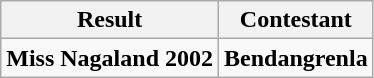<table class="wikitable">
<tr>
<th>Result</th>
<th>Contestant</th>
</tr>
<tr>
<td><strong>Miss Nagaland 2002</strong></td>
<td><strong>Bendangrenla</strong></td>
</tr>
</table>
